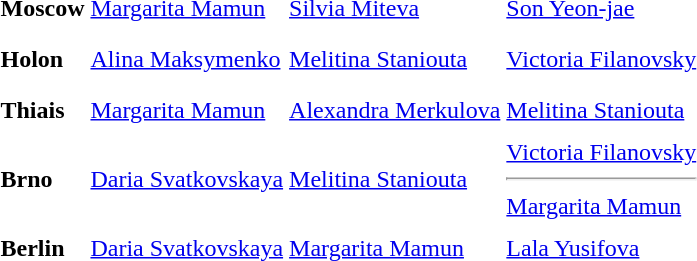<table>
<tr>
<th scope=row style="text-align:left">Moscow</th>
<td style="height:30px;"> <a href='#'>Margarita Mamun</a></td>
<td style="height:30px;"> <a href='#'>Silvia Miteva</a></td>
<td style="height:30px;"> <a href='#'>Son Yeon-jae</a></td>
</tr>
<tr>
<th scope=row style="text-align:left">Holon</th>
<td style="height:30px;"> <a href='#'>Alina Maksymenko</a></td>
<td style="height:30px;"> <a href='#'>Melitina Staniouta</a></td>
<td style="height:30px;"> <a href='#'>Victoria Filanovsky</a></td>
</tr>
<tr>
<th scope=row style="text-align:left">Thiais</th>
<td style="height:30px;"> <a href='#'>Margarita Mamun</a></td>
<td style="height:30px;"> <a href='#'>Alexandra Merkulova</a></td>
<td style="height:30px;"> <a href='#'>Melitina Staniouta</a></td>
</tr>
<tr>
<th scope=row style="text-align:left">Brno</th>
<td style="height:30px;"> <a href='#'>Daria Svatkovskaya</a></td>
<td style="height:30px;"> <a href='#'>Melitina Staniouta</a></td>
<td style="height:30px;"> <a href='#'>Victoria Filanovsky</a><hr> <a href='#'>Margarita Mamun</a></td>
</tr>
<tr>
<th scope=row style="text-align:left">Berlin</th>
<td style="height:30px;"> <a href='#'>Daria Svatkovskaya</a></td>
<td style="height:30px;"> <a href='#'>Margarita Mamun</a></td>
<td style="height:30px;"> <a href='#'>Lala Yusifova</a></td>
</tr>
<tr>
</tr>
</table>
